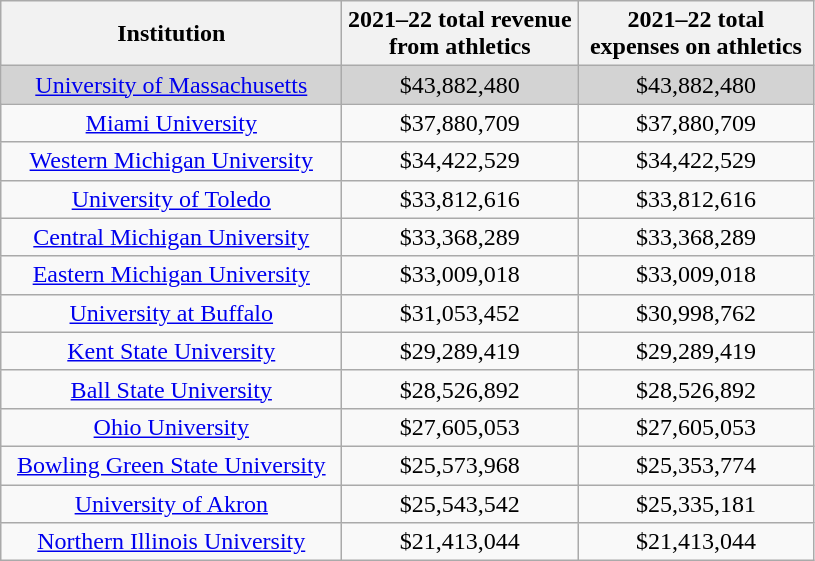<table class="wikitable sortable" style="text-align: center">
<tr>
<th style="width:220px;">Institution</th>
<th style="width:150px;">2021–22 total revenue from athletics</th>
<th style="width:150px;">2021–22 total expenses on athletics</th>
</tr>
<tr bgcolor=lightgray>
<td><a href='#'>University of Massachusetts</a></td>
<td>$43,882,480</td>
<td>$43,882,480</td>
</tr>
<tr>
<td><a href='#'>Miami University</a></td>
<td>$37,880,709</td>
<td>$37,880,709</td>
</tr>
<tr>
<td><a href='#'>Western Michigan University</a></td>
<td>$34,422,529</td>
<td>$34,422,529</td>
</tr>
<tr>
<td><a href='#'>University of Toledo</a></td>
<td>$33,812,616</td>
<td>$33,812,616</td>
</tr>
<tr>
<td><a href='#'>Central Michigan University</a></td>
<td>$33,368,289</td>
<td>$33,368,289</td>
</tr>
<tr>
<td><a href='#'>Eastern Michigan University</a></td>
<td>$33,009,018</td>
<td>$33,009,018</td>
</tr>
<tr>
<td><a href='#'>University at Buffalo</a></td>
<td>$31,053,452</td>
<td>$30,998,762</td>
</tr>
<tr>
<td><a href='#'>Kent State University</a></td>
<td>$29,289,419</td>
<td>$29,289,419</td>
</tr>
<tr>
<td><a href='#'>Ball State University</a></td>
<td>$28,526,892</td>
<td>$28,526,892</td>
</tr>
<tr>
<td><a href='#'>Ohio University</a></td>
<td>$27,605,053</td>
<td>$27,605,053</td>
</tr>
<tr>
<td><a href='#'>Bowling Green State University</a></td>
<td>$25,573,968</td>
<td>$25,353,774</td>
</tr>
<tr>
<td><a href='#'>University of Akron</a></td>
<td>$25,543,542</td>
<td>$25,335,181</td>
</tr>
<tr>
<td><a href='#'>Northern Illinois University</a></td>
<td>$21,413,044</td>
<td>$21,413,044</td>
</tr>
</table>
